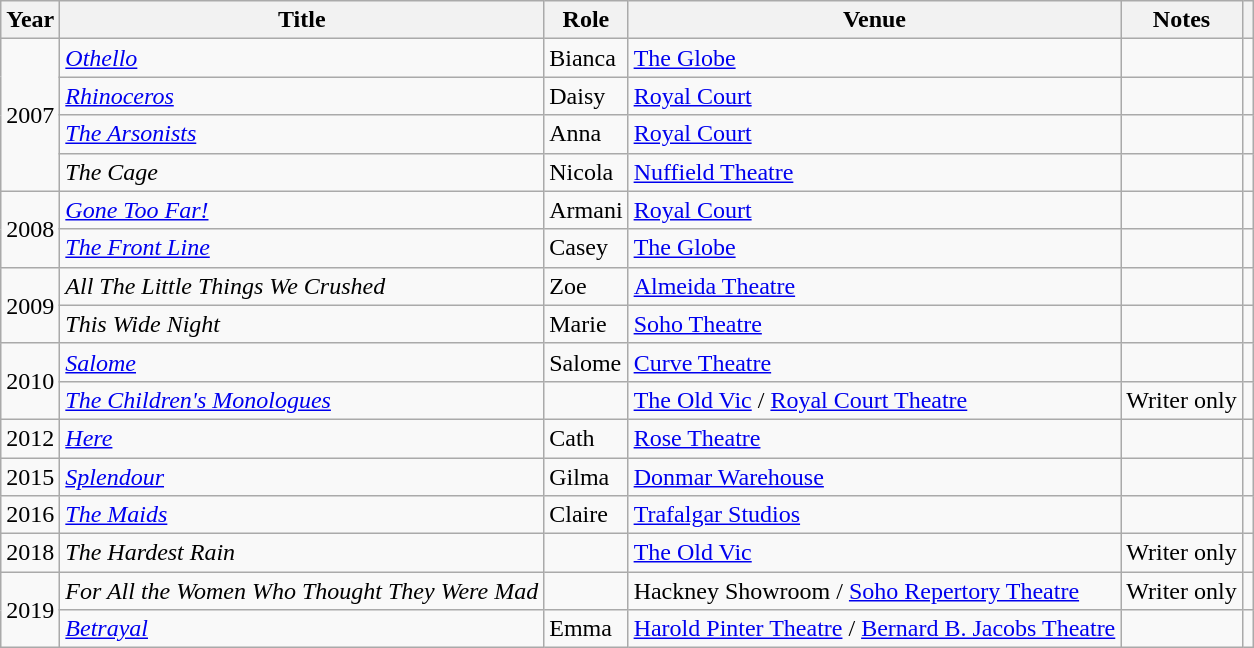<table class="wikitable plainrowheaders sortable">
<tr>
<th>Year</th>
<th>Title</th>
<th>Role</th>
<th>Venue</th>
<th class="unsortable">Notes</th>
<th class="unsortable"></th>
</tr>
<tr>
<td rowspan="4">2007</td>
<td><em><a href='#'>Othello</a></em></td>
<td>Bianca</td>
<td><a href='#'>The Globe</a></td>
<td></td>
<td></td>
</tr>
<tr>
<td><em><a href='#'>Rhinoceros</a></em></td>
<td>Daisy</td>
<td><a href='#'>Royal Court</a></td>
<td></td>
<td></td>
</tr>
<tr>
<td><em><a href='#'>The Arsonists</a></em></td>
<td>Anna</td>
<td><a href='#'>Royal Court</a></td>
<td></td>
<td></td>
</tr>
<tr>
<td><em>The Cage</em></td>
<td>Nicola</td>
<td><a href='#'>Nuffield Theatre</a></td>
<td></td>
<td></td>
</tr>
<tr>
<td rowspan="2">2008</td>
<td><em><a href='#'>Gone Too Far!</a></em></td>
<td>Armani</td>
<td><a href='#'>Royal Court</a></td>
<td></td>
<td></td>
</tr>
<tr>
<td><em><a href='#'>The Front Line</a></em></td>
<td>Casey</td>
<td><a href='#'>The Globe</a></td>
<td></td>
<td></td>
</tr>
<tr>
<td rowspan="2">2009</td>
<td><em>All The Little Things We Crushed</em></td>
<td>Zoe</td>
<td><a href='#'>Almeida Theatre</a></td>
<td></td>
<td></td>
</tr>
<tr>
<td><em>This Wide Night</em></td>
<td>Marie</td>
<td><a href='#'>Soho Theatre</a></td>
<td></td>
<td></td>
</tr>
<tr>
<td rowspan="2">2010</td>
<td><em><a href='#'>Salome</a></em></td>
<td>Salome</td>
<td><a href='#'>Curve Theatre</a></td>
<td></td>
<td></td>
</tr>
<tr>
<td><em><a href='#'>The Children's Monologues</a></em></td>
<td></td>
<td><a href='#'>The Old Vic</a> / <a href='#'>Royal Court Theatre</a></td>
<td>Writer only</td>
<td></td>
</tr>
<tr>
<td>2012</td>
<td><em><a href='#'>Here</a></em></td>
<td>Cath</td>
<td><a href='#'>Rose Theatre</a></td>
<td></td>
<td></td>
</tr>
<tr>
<td>2015</td>
<td><em><a href='#'>Splendour</a></em></td>
<td>Gilma</td>
<td><a href='#'>Donmar Warehouse</a></td>
<td></td>
<td></td>
</tr>
<tr>
<td>2016</td>
<td><em><a href='#'>The Maids</a></em></td>
<td>Claire</td>
<td><a href='#'>Trafalgar Studios</a></td>
<td></td>
<td></td>
</tr>
<tr>
<td>2018</td>
<td><em>The Hardest Rain</em></td>
<td></td>
<td><a href='#'>The Old Vic</a></td>
<td>Writer only</td>
<td></td>
</tr>
<tr>
<td rowspan="2">2019</td>
<td><em>For All the Women Who Thought They Were Mad</em></td>
<td></td>
<td>Hackney Showroom / <a href='#'>Soho Repertory Theatre</a></td>
<td>Writer only</td>
<td></td>
</tr>
<tr>
<td><a href='#'><em>Betrayal</em></a></td>
<td>Emma</td>
<td><a href='#'>Harold Pinter Theatre</a> / <a href='#'>Bernard B. Jacobs Theatre</a></td>
<td></td>
<td></td>
</tr>
</table>
